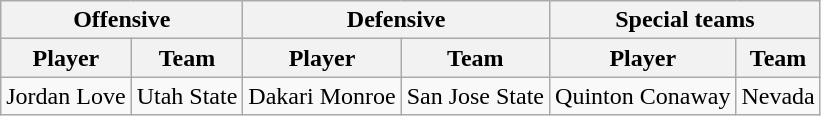<table class="wikitable">
<tr>
<th colspan="2">Offensive</th>
<th colspan="2">Defensive</th>
<th colspan="2">Special teams</th>
</tr>
<tr>
<th>Player</th>
<th>Team</th>
<th>Player</th>
<th>Team</th>
<th>Player</th>
<th>Team</th>
</tr>
<tr>
<td>Jordan Love</td>
<td>Utah State</td>
<td>Dakari Monroe</td>
<td>San Jose State</td>
<td>Quinton Conaway</td>
<td>Nevada</td>
</tr>
</table>
